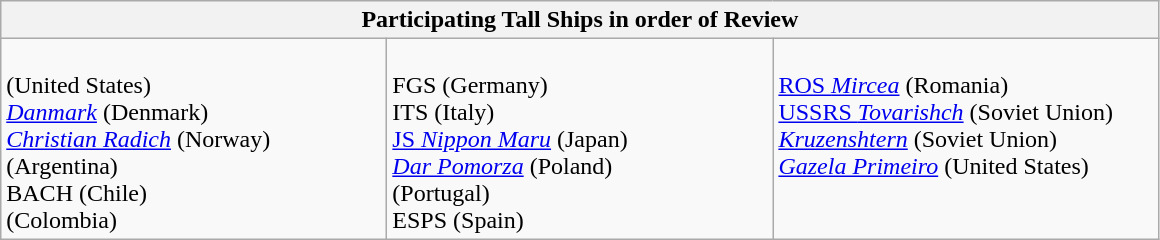<table class="wikitable">
<tr>
<th colspan="3">Participating Tall Ships in order of Review</th>
</tr>
<tr>
<td style="width:250px; vertical-align: top;"><br> (United States)<br>
<a href='#'><em>Danmark</em></a> (Denmark)<br>
<em><a href='#'>Christian Radich</a></em> (Norway)<br>
 (Argentina)<br>
BACH  (Chile)<br>
 (Colombia)<br></td>
<td style="width:250px;"><br>FGS  (Germany)<br>
ITS  (Italy)<br>
<a href='#'>JS <em>Nippon Maru</em></a> (Japan)<br>
<em><a href='#'>Dar Pomorza</a></em> (Poland)<br>
 (Portugal)<br>
ESPS  (Spain)<br></td>
<td style="width:250px; vertical-align: top;"><br><a href='#'>ROS <em>Mircea</em></a> (Romania)<br>
<a href='#'>USSRS <em>Tovarishch</em></a> (Soviet Union)<br>
<em><a href='#'>Kruzenshtern</a></em> (Soviet Union)<br>
<a href='#'><em>Gazela Primeiro</em></a> (United States)<br></td>
</tr>
</table>
